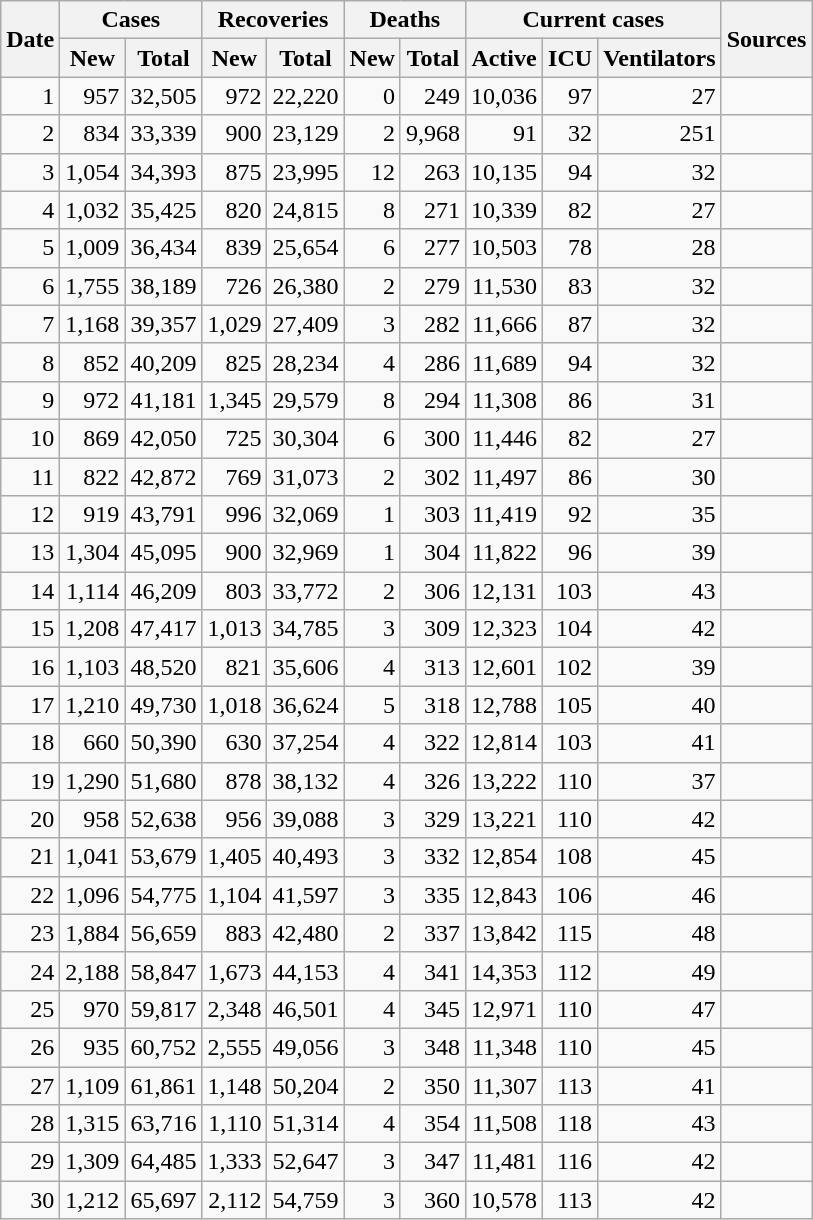<table class="wikitable sortable mw-collapsible mw-collapsed sticky-header-multi sort-under" style="text-align:right;">
<tr>
<th rowspan=2>Date</th>
<th colspan=2>Cases</th>
<th colspan=2>Recoveries</th>
<th colspan=2>Deaths</th>
<th colspan=3>Current cases</th>
<th rowspan=2 class="unsortable">Sources</th>
</tr>
<tr>
<th>New</th>
<th>Total</th>
<th>New</th>
<th>Total</th>
<th>New</th>
<th>Total</th>
<th>Active</th>
<th>ICU</th>
<th>Ventilators</th>
</tr>
<tr>
<td>1</td>
<td>957</td>
<td>32,505</td>
<td>972</td>
<td>22,220</td>
<td>0</td>
<td>249</td>
<td>10,036</td>
<td>97</td>
<td>27</td>
<td></td>
</tr>
<tr>
<td>2</td>
<td>834</td>
<td>33,339</td>
<td>900</td>
<td>23,129</td>
<td>2</td>
<td>9,968</td>
<td>91</td>
<td>32</td>
<td>251</td>
<td></td>
</tr>
<tr>
<td>3</td>
<td>1,054</td>
<td>34,393</td>
<td>875</td>
<td>23,995</td>
<td>12</td>
<td>263</td>
<td>10,135</td>
<td>94</td>
<td>32</td>
<td></td>
</tr>
<tr>
<td>4</td>
<td>1,032</td>
<td>35,425</td>
<td>820</td>
<td>24,815</td>
<td>8</td>
<td>271</td>
<td>10,339</td>
<td>82</td>
<td>27</td>
<td></td>
</tr>
<tr>
<td>5</td>
<td>1,009</td>
<td>36,434</td>
<td>839</td>
<td>25,654</td>
<td>6</td>
<td>277</td>
<td>10,503</td>
<td>78</td>
<td>28</td>
<td></td>
</tr>
<tr>
<td>6</td>
<td>1,755</td>
<td>38,189</td>
<td>726</td>
<td>26,380</td>
<td>2</td>
<td>279</td>
<td>11,530</td>
<td>83</td>
<td>32</td>
<td></td>
</tr>
<tr>
<td>7</td>
<td>1,168</td>
<td>39,357</td>
<td>1,029</td>
<td>27,409</td>
<td>3</td>
<td>282</td>
<td>11,666</td>
<td>87</td>
<td>32</td>
<td></td>
</tr>
<tr>
<td>8</td>
<td>852</td>
<td>40,209</td>
<td>825</td>
<td>28,234</td>
<td>4</td>
<td>286</td>
<td>11,689</td>
<td>94</td>
<td>32</td>
<td></td>
</tr>
<tr>
<td>9</td>
<td>972</td>
<td>41,181</td>
<td>1,345</td>
<td>29,579</td>
<td>8</td>
<td>294</td>
<td>11,308</td>
<td>86</td>
<td>31</td>
<td></td>
</tr>
<tr>
<td>10</td>
<td>869</td>
<td>42,050</td>
<td>725</td>
<td>30,304</td>
<td>6</td>
<td>300</td>
<td>11,446</td>
<td>82</td>
<td>27</td>
<td></td>
</tr>
<tr>
<td>11</td>
<td>822</td>
<td>42,872</td>
<td>769</td>
<td>31,073</td>
<td>2</td>
<td>302</td>
<td>11,497</td>
<td>86</td>
<td>30</td>
<td></td>
</tr>
<tr>
<td>12</td>
<td>919</td>
<td>43,791</td>
<td>996</td>
<td>32,069</td>
<td>1</td>
<td>303</td>
<td>11,419</td>
<td>92</td>
<td>35</td>
<td></td>
</tr>
<tr>
<td>13</td>
<td>1,304</td>
<td>45,095</td>
<td>900</td>
<td>32,969</td>
<td>1</td>
<td>304</td>
<td>11,822</td>
<td>96</td>
<td>39</td>
<td></td>
</tr>
<tr>
<td>14</td>
<td>1,114</td>
<td>46,209</td>
<td>803</td>
<td>33,772</td>
<td>2</td>
<td>306</td>
<td>12,131</td>
<td>103</td>
<td>43</td>
<td></td>
</tr>
<tr>
<td>15</td>
<td>1,208</td>
<td>47,417</td>
<td>1,013</td>
<td>34,785</td>
<td>3</td>
<td>309</td>
<td>12,323</td>
<td>104</td>
<td>42</td>
<td></td>
</tr>
<tr>
<td>16</td>
<td>1,103</td>
<td>48,520</td>
<td>821</td>
<td>35,606</td>
<td>4</td>
<td>313</td>
<td>12,601</td>
<td>102</td>
<td>39</td>
<td></td>
</tr>
<tr>
<td>17</td>
<td>1,210</td>
<td>49,730</td>
<td>1,018</td>
<td>36,624</td>
<td>5</td>
<td>318</td>
<td>12,788</td>
<td>105</td>
<td>40</td>
<td></td>
</tr>
<tr>
<td>18</td>
<td>660</td>
<td>50,390</td>
<td>630</td>
<td>37,254</td>
<td>4</td>
<td>322</td>
<td>12,814</td>
<td>103</td>
<td>41</td>
<td></td>
</tr>
<tr>
<td>19</td>
<td>1,290</td>
<td>51,680</td>
<td>878</td>
<td>38,132</td>
<td>4</td>
<td>326</td>
<td>13,222</td>
<td>110</td>
<td>37</td>
<td></td>
</tr>
<tr>
<td>20</td>
<td>958</td>
<td>52,638</td>
<td>956</td>
<td>39,088</td>
<td>3</td>
<td>329</td>
<td>13,221</td>
<td>110</td>
<td>42</td>
<td></td>
</tr>
<tr>
<td>21</td>
<td>1,041</td>
<td>53,679</td>
<td>1,405</td>
<td>40,493</td>
<td>3</td>
<td>332</td>
<td>12,854</td>
<td>108</td>
<td>45</td>
<td></td>
</tr>
<tr>
<td>22</td>
<td>1,096</td>
<td>54,775</td>
<td>1,104</td>
<td>41,597</td>
<td>3</td>
<td>335</td>
<td>12,843</td>
<td>106</td>
<td>46</td>
<td></td>
</tr>
<tr>
<td>23</td>
<td>1,884</td>
<td>56,659</td>
<td>883</td>
<td>42,480</td>
<td>2</td>
<td>337</td>
<td>13,842</td>
<td>115</td>
<td>48</td>
<td></td>
</tr>
<tr>
<td>24</td>
<td>2,188</td>
<td>58,847</td>
<td>1,673</td>
<td>44,153</td>
<td>4</td>
<td>341</td>
<td>14,353</td>
<td>112</td>
<td>49</td>
<td></td>
</tr>
<tr>
<td>25</td>
<td>970</td>
<td>59,817</td>
<td>2,348</td>
<td>46,501</td>
<td>4</td>
<td>345</td>
<td>12,971</td>
<td>110</td>
<td>47</td>
<td></td>
</tr>
<tr>
<td>26</td>
<td>935</td>
<td>60,752</td>
<td>2,555</td>
<td>49,056</td>
<td>3</td>
<td>348</td>
<td>11,348</td>
<td>110</td>
<td>45</td>
<td></td>
</tr>
<tr>
<td>27</td>
<td>1,109</td>
<td>61,861</td>
<td>1,148</td>
<td>50,204</td>
<td>2</td>
<td>350</td>
<td>11,307</td>
<td>113</td>
<td>41</td>
<td></td>
</tr>
<tr>
<td>28</td>
<td>1,315</td>
<td>63,716</td>
<td>1,110</td>
<td>51,314</td>
<td>4</td>
<td>354</td>
<td>11,508</td>
<td>118</td>
<td>43</td>
<td></td>
</tr>
<tr>
<td>29</td>
<td>1,309</td>
<td>64,485</td>
<td>1,333</td>
<td>52,647</td>
<td>3</td>
<td>347</td>
<td>11,481</td>
<td>116</td>
<td>42</td>
<td></td>
</tr>
<tr>
<td>30</td>
<td>1,212</td>
<td>65,697</td>
<td>2,112</td>
<td>54,759</td>
<td>3</td>
<td>360</td>
<td>10,578</td>
<td>113</td>
<td>42</td>
<td></td>
</tr>
</table>
